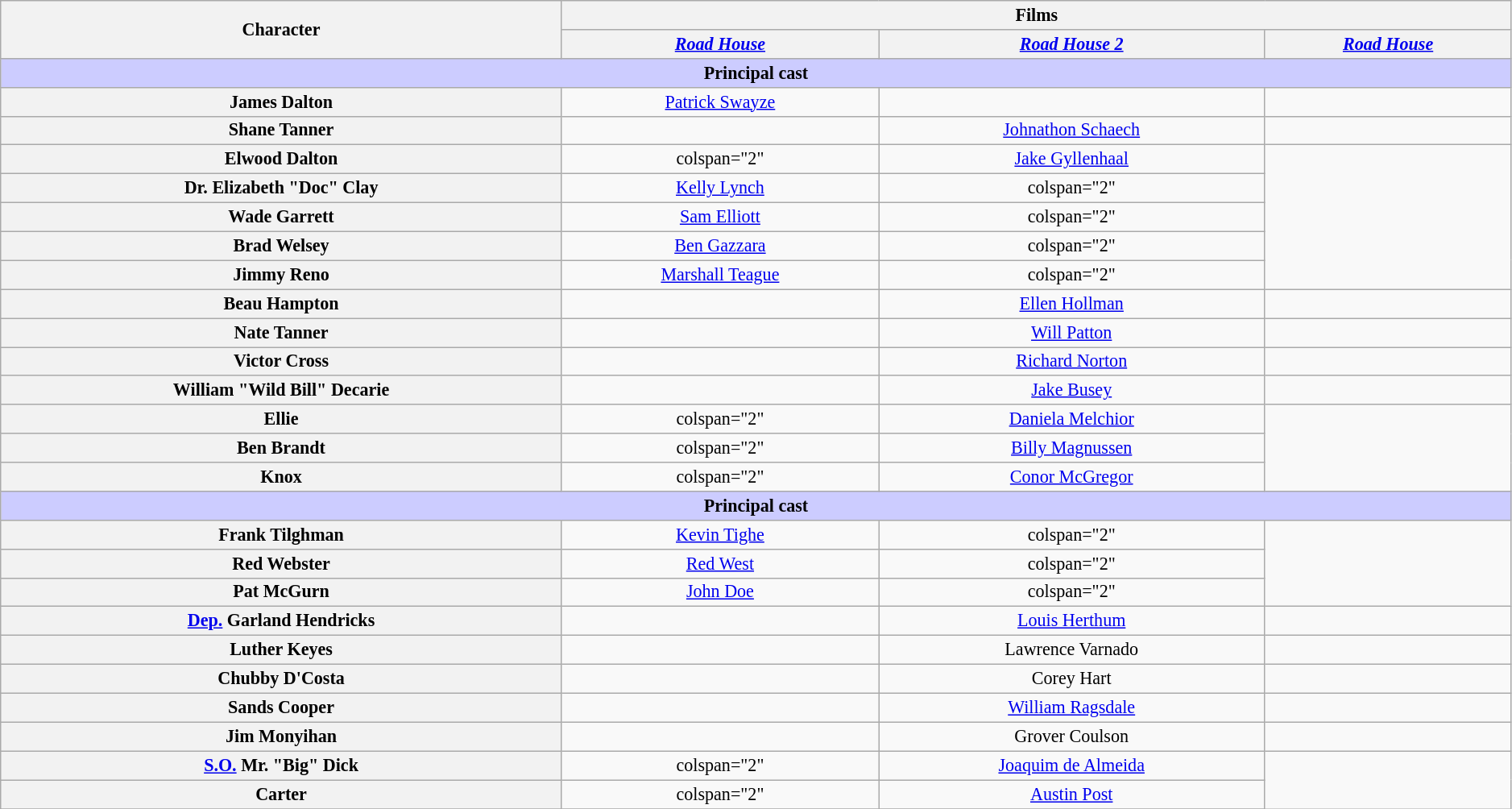<table class="wikitable" style="text-align:center; width:99%; font-size:92%">
<tr>
<th rowspan="2">Character</th>
<th colspan="5" align="center">Films</th>
</tr>
<tr>
<th align="center"><em><a href='#'>Road House</a></em> <br></th>
<th align="center"><em><a href='#'>Road House 2</a></em></th>
<th align="center"><em><a href='#'>Road House</a></em> <br></th>
</tr>
<tr>
<th style="background-color:#ccccff;" colspan="4">Principal cast</th>
</tr>
<tr>
<th>James Dalton</th>
<td><a href='#'>Patrick Swayze</a></td>
<td></td>
<td></td>
</tr>
<tr>
<th>Shane Tanner</th>
<td></td>
<td><a href='#'>Johnathon Schaech</a></td>
<td></td>
</tr>
<tr>
<th>Elwood Dalton</th>
<td>colspan="2" </td>
<td><a href='#'>Jake Gyllenhaal</a></td>
</tr>
<tr>
<th>Dr. Elizabeth "Doc" Clay</th>
<td><a href='#'>Kelly Lynch</a></td>
<td>colspan="2" </td>
</tr>
<tr>
<th>Wade Garrett</th>
<td><a href='#'>Sam Elliott</a></td>
<td>colspan="2" </td>
</tr>
<tr>
<th>Brad Welsey</th>
<td><a href='#'>Ben Gazzara</a></td>
<td>colspan="2" </td>
</tr>
<tr>
<th>Jimmy Reno</th>
<td><a href='#'>Marshall Teague</a></td>
<td>colspan="2" </td>
</tr>
<tr>
<th>Beau Hampton</th>
<td></td>
<td><a href='#'>Ellen Hollman</a></td>
<td></td>
</tr>
<tr>
<th>Nate Tanner</th>
<td></td>
<td><a href='#'>Will Patton</a></td>
<td></td>
</tr>
<tr>
<th>Victor Cross</th>
<td></td>
<td><a href='#'>Richard Norton</a></td>
<td></td>
</tr>
<tr>
<th>William "Wild Bill" Decarie</th>
<td></td>
<td><a href='#'>Jake Busey</a></td>
<td></td>
</tr>
<tr>
<th>Ellie</th>
<td>colspan="2" </td>
<td><a href='#'>Daniela Melchior</a></td>
</tr>
<tr>
<th>Ben Brandt</th>
<td>colspan="2" </td>
<td><a href='#'>Billy Magnussen</a></td>
</tr>
<tr>
<th>Knox</th>
<td>colspan="2" </td>
<td><a href='#'>Conor McGregor</a></td>
</tr>
<tr>
<th style="background-color:#ccccff;" colspan="4">Principal cast</th>
</tr>
<tr>
<th>Frank Tilghman</th>
<td><a href='#'>Kevin Tighe</a></td>
<td>colspan="2" </td>
</tr>
<tr>
<th>Red Webster</th>
<td><a href='#'>Red West</a></td>
<td>colspan="2" </td>
</tr>
<tr>
<th>Pat McGurn</th>
<td><a href='#'>John Doe</a></td>
<td>colspan="2" </td>
</tr>
<tr>
<th><a href='#'>Dep.</a> Garland Hendricks</th>
<td></td>
<td><a href='#'>Louis Herthum</a></td>
<td></td>
</tr>
<tr>
<th>Luther Keyes</th>
<td></td>
<td>Lawrence Varnado</td>
<td></td>
</tr>
<tr>
<th>Chubby D'Costa</th>
<td></td>
<td>Corey Hart</td>
<td></td>
</tr>
<tr>
<th>Sands Cooper</th>
<td></td>
<td><a href='#'>William Ragsdale</a></td>
<td></td>
</tr>
<tr>
<th>Jim Monyihan</th>
<td></td>
<td>Grover Coulson</td>
<td></td>
</tr>
<tr>
<th><a href='#'>S.O.</a> Mr. "Big" Dick</th>
<td>colspan="2" </td>
<td><a href='#'>Joaquim de Almeida</a></td>
</tr>
<tr>
<th>Carter</th>
<td>colspan="2" </td>
<td><a href='#'>Austin Post</a></td>
</tr>
<tr>
</tr>
</table>
